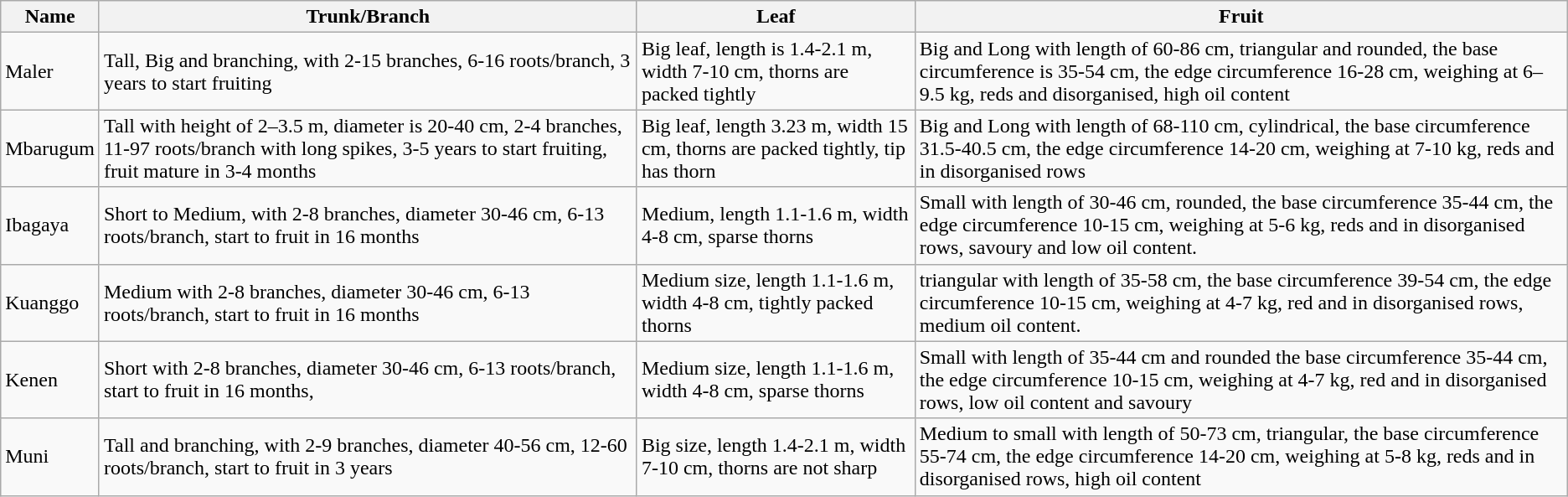<table class="wikitable">
<tr>
<th>Name</th>
<th>Trunk/Branch</th>
<th>Leaf</th>
<th>Fruit</th>
</tr>
<tr>
<td>Maler</td>
<td>Tall, Big and branching, with 2-15 branches, 6-16 roots/branch, 3 years to start fruiting</td>
<td>Big leaf, length is 1.4-2.1 m, width 7-10 cm, thorns are packed tightly</td>
<td>Big and Long with length of 60-86 cm, triangular and rounded, the base circumference is 35-54 cm, the edge circumference 16-28 cm, weighing at 6–9.5 kg, reds and disorganised, high oil content</td>
</tr>
<tr>
<td>Mbarugum</td>
<td>Tall with height of 2–3.5 m, diameter is 20-40 cm, 2-4 branches, 11-97 roots/branch with long spikes, 3-5 years to start fruiting, fruit mature in 3-4 months</td>
<td>Big leaf, length 3.23 m, width 15 cm, thorns are packed tightly, tip has thorn</td>
<td>Big and Long with length of 68-110 cm, cylindrical, the base circumference 31.5-40.5 cm, the edge circumference 14-20 cm, weighing at 7-10 kg, reds and in disorganised rows</td>
</tr>
<tr>
<td>Ibagaya</td>
<td>Short to Medium, with 2-8 branches, diameter 30-46 cm, 6-13 roots/branch, start to fruit in 16 months</td>
<td>Medium, length 1.1-1.6 m, width 4-8 cm, sparse thorns</td>
<td>Small with length of 30-46 cm, rounded, the base circumference 35-44 cm, the edge circumference 10-15 cm, weighing at 5-6 kg, reds and in disorganised rows, savoury and low oil content.</td>
</tr>
<tr>
<td>Kuanggo</td>
<td>Medium with 2-8 branches, diameter 30-46 cm, 6-13 roots/branch, start to fruit in 16 months</td>
<td>Medium size, length 1.1-1.6 m, width 4-8 cm, tightly packed thorns</td>
<td>triangular with length of 35-58 cm, the base circumference 39-54 cm, the edge circumference 10-15 cm, weighing at 4-7 kg, red and in disorganised rows, medium oil content.</td>
</tr>
<tr>
<td>Kenen</td>
<td>Short with 2-8 branches, diameter 30-46 cm, 6-13 roots/branch, start to fruit in 16 months,</td>
<td>Medium size, length 1.1-1.6 m, width 4-8 cm, sparse thorns</td>
<td>Small with length of 35-44 cm and rounded the base circumference 35-44 cm, the edge circumference 10-15 cm, weighing at 4-7 kg, red and in disorganised rows, low oil content and savoury</td>
</tr>
<tr>
<td>Muni</td>
<td>Tall and branching, with 2-9 branches, diameter 40-56 cm, 12-60 roots/branch, start to fruit in 3 years</td>
<td>Big size, length 1.4-2.1 m, width 7-10 cm, thorns are not sharp</td>
<td>Medium to small with length of 50-73 cm, triangular, the base circumference 55-74 cm, the edge circumference 14-20 cm, weighing at 5-8 kg, reds and in disorganised rows, high oil content</td>
</tr>
</table>
